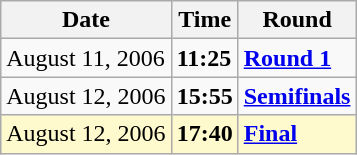<table class="wikitable">
<tr>
<th>Date</th>
<th>Time</th>
<th>Round</th>
</tr>
<tr>
<td>August 11, 2006</td>
<td><strong>11:25</strong></td>
<td><strong><a href='#'>Round 1</a></strong></td>
</tr>
<tr>
<td>August 12, 2006</td>
<td><strong>15:55</strong></td>
<td><strong><a href='#'>Semifinals</a></strong></td>
</tr>
<tr style=background:lemonchiffon>
<td>August 12, 2006</td>
<td><strong>17:40</strong></td>
<td><strong><a href='#'>Final</a></strong></td>
</tr>
</table>
